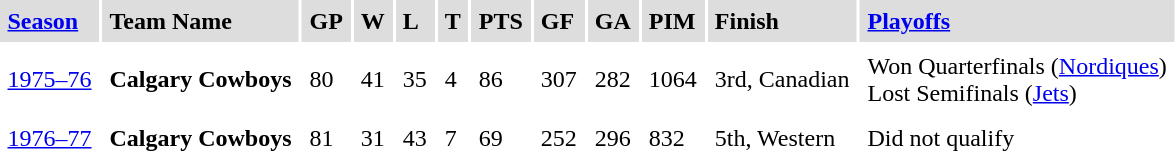<table cellpadding=5>
<tr bgcolor="#dddddd">
<td><strong><a href='#'>Season</a></strong></td>
<td><strong>Team Name</strong></td>
<td><strong>GP</strong></td>
<td><strong>W</strong></td>
<td><strong>L</strong></td>
<td><strong>T</strong></td>
<td><strong>PTS</strong></td>
<td><strong>GF</strong></td>
<td><strong>GA</strong></td>
<td><strong>PIM</strong></td>
<td><strong>Finish</strong></td>
<td><strong><a href='#'>Playoffs</a></strong></td>
</tr>
<tr>
<td><a href='#'>1975–76</a></td>
<td><strong>Calgary Cowboys</strong></td>
<td>80</td>
<td>41</td>
<td>35</td>
<td>4</td>
<td>86</td>
<td>307</td>
<td>282</td>
<td>1064</td>
<td>3rd, Canadian</td>
<td>Won Quarterfinals (<a href='#'>Nordiques</a>) <br> Lost Semifinals (<a href='#'>Jets</a>)</td>
</tr>
<tr>
<td><a href='#'>1976–77</a></td>
<td><strong>Calgary Cowboys</strong></td>
<td>81</td>
<td>31</td>
<td>43</td>
<td>7</td>
<td>69</td>
<td>252</td>
<td>296</td>
<td>832</td>
<td>5th, Western</td>
<td>Did not qualify</td>
</tr>
</table>
